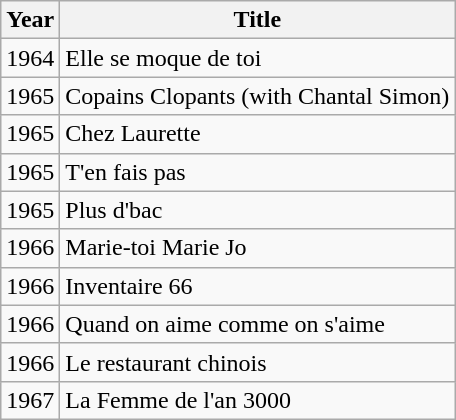<table class="wikitable">
<tr>
<th>Year</th>
<th>Title</th>
</tr>
<tr>
<td>1964</td>
<td>Elle se moque de toi</td>
</tr>
<tr>
<td>1965</td>
<td>Copains Clopants (with Chantal Simon)</td>
</tr>
<tr>
<td>1965</td>
<td>Chez Laurette</td>
</tr>
<tr>
<td>1965</td>
<td>T'en fais pas</td>
</tr>
<tr>
<td>1965</td>
<td>Plus d'bac</td>
</tr>
<tr>
<td>1966</td>
<td>Marie-toi Marie Jo</td>
</tr>
<tr>
<td>1966</td>
<td>Inventaire 66</td>
</tr>
<tr>
<td>1966</td>
<td>Quand on aime comme on s'aime</td>
</tr>
<tr>
<td>1966</td>
<td>Le restaurant chinois</td>
</tr>
<tr>
<td>1967</td>
<td>La Femme de l'an 3000</td>
</tr>
</table>
